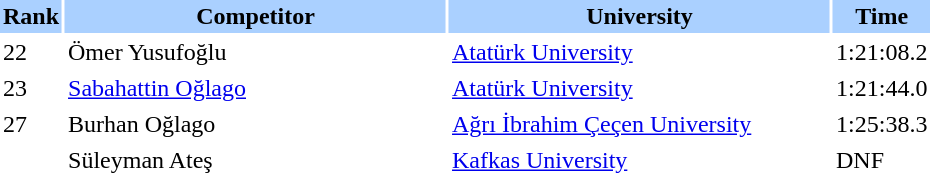<table border="0" cellspacing="2" cellpadding="2">
<tr bgcolor=AAD0FF>
<th width=20>Rank</th>
<th width=250>Competitor</th>
<th width=250>University</th>
<th width=50>Time</th>
</tr>
<tr>
<td>22</td>
<td>Ömer Yusufoğlu</td>
<td><a href='#'>Atatürk University</a></td>
<td>1:21:08.2</td>
</tr>
<tr>
<td>23</td>
<td><a href='#'>Sabahattin Oğlago</a></td>
<td><a href='#'>Atatürk University</a></td>
<td>1:21:44.0</td>
</tr>
<tr>
<td>27</td>
<td>Burhan Oğlago</td>
<td><a href='#'>Ağrı İbrahim Çeçen University</a></td>
<td>1:25:38.3</td>
</tr>
<tr>
<td></td>
<td>Süleyman Ateş</td>
<td><a href='#'>Kafkas University</a></td>
<td>DNF</td>
</tr>
</table>
